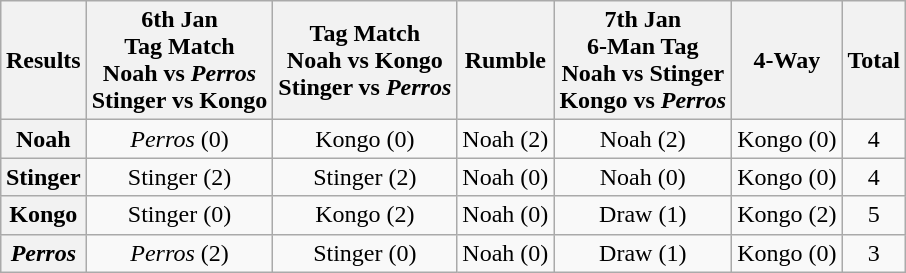<table class="wikitable" style="text-align:center; margin: 1em auto;">
<tr align="center">
<th>Results</th>
<th>6th Jan<br>Tag Match<br>Noah vs <em>Perros</em><br>Stinger vs Kongo</th>
<th>Tag Match<br>Noah vs Kongo<br>Stinger vs <em>Perros</em></th>
<th>Rumble</th>
<th>7th Jan<br>6-Man Tag<br>Noah vs Stinger<br>Kongo vs <em>Perros</em></th>
<th>4-Way</th>
<th>Total</th>
</tr>
<tr align="center">
<th>Noah</th>
<td><em>Perros</em> (0)</td>
<td>Kongo (0)</td>
<td>Noah (2)</td>
<td>Noah (2)</td>
<td>Kongo (0)</td>
<td>4</td>
</tr>
<tr align="center">
<th>Stinger</th>
<td>Stinger (2)</td>
<td>Stinger (2)</td>
<td>Noah (0)</td>
<td>Noah (0)</td>
<td>Kongo (0)</td>
<td>4</td>
</tr>
<tr align="center">
<th>Kongo</th>
<td>Stinger (0)</td>
<td>Kongo (2)</td>
<td>Noah (0)</td>
<td>Draw (1)</td>
<td>Kongo (2)</td>
<td>5</td>
</tr>
<tr align="center">
<th><em>Perros</em></th>
<td><em>Perros</em> (2)</td>
<td>Stinger (0)</td>
<td>Noah (0)</td>
<td>Draw (1)</td>
<td>Kongo (0)</td>
<td>3</td>
</tr>
</table>
